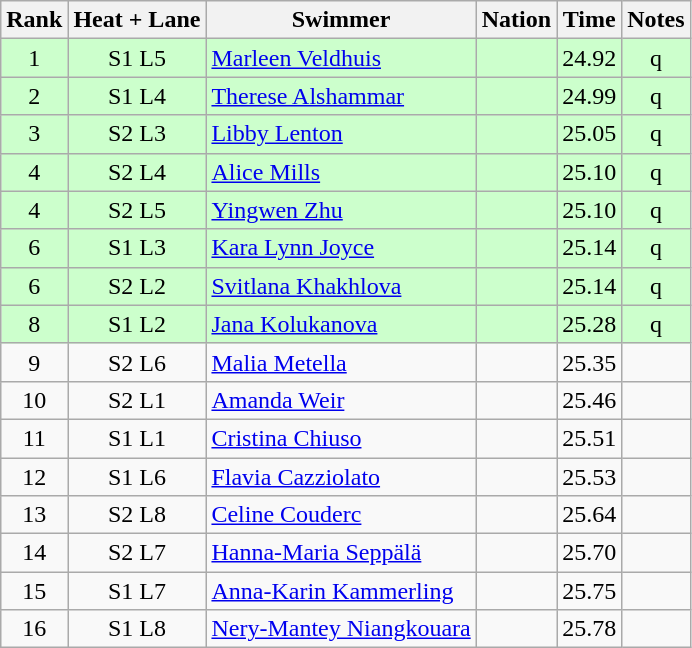<table class="wikitable sortable" style="text-align:center">
<tr>
<th>Rank</th>
<th>Heat + Lane</th>
<th>Swimmer</th>
<th>Nation</th>
<th>Time</th>
<th>Notes</th>
</tr>
<tr bgcolor=ccffcc>
<td>1</td>
<td>S1 L5</td>
<td align=left><a href='#'>Marleen Veldhuis</a></td>
<td align=left></td>
<td>24.92</td>
<td>q</td>
</tr>
<tr bgcolor=ccffcc>
<td>2</td>
<td>S1 L4</td>
<td align=left><a href='#'>Therese Alshammar</a></td>
<td align=left></td>
<td>24.99</td>
<td>q</td>
</tr>
<tr bgcolor=ccffcc>
<td>3</td>
<td>S2 L3</td>
<td align=left><a href='#'>Libby Lenton</a></td>
<td align=left></td>
<td>25.05</td>
<td>q</td>
</tr>
<tr bgcolor=ccffcc>
<td>4</td>
<td>S2 L4</td>
<td align=left><a href='#'>Alice Mills</a></td>
<td align=left></td>
<td>25.10</td>
<td>q</td>
</tr>
<tr bgcolor=ccffcc>
<td>4</td>
<td>S2 L5</td>
<td align=left><a href='#'>Yingwen Zhu</a></td>
<td align=left></td>
<td>25.10</td>
<td>q</td>
</tr>
<tr bgcolor=ccffcc>
<td>6</td>
<td>S1 L3</td>
<td align=left><a href='#'>Kara Lynn Joyce</a></td>
<td align=left></td>
<td>25.14</td>
<td>q</td>
</tr>
<tr bgcolor=ccffcc>
<td>6</td>
<td>S2 L2</td>
<td align=left><a href='#'>Svitlana Khakhlova</a></td>
<td align=left></td>
<td>25.14</td>
<td>q</td>
</tr>
<tr bgcolor=ccffcc>
<td>8</td>
<td>S1 L2</td>
<td align=left><a href='#'>Jana Kolukanova</a></td>
<td align=left></td>
<td>25.28</td>
<td>q</td>
</tr>
<tr>
<td>9</td>
<td>S2 L6</td>
<td align=left><a href='#'>Malia Metella</a></td>
<td align=left></td>
<td>25.35</td>
<td></td>
</tr>
<tr>
<td>10</td>
<td>S2 L1</td>
<td align=left><a href='#'>Amanda Weir</a></td>
<td align=left></td>
<td>25.46</td>
<td></td>
</tr>
<tr>
<td>11</td>
<td>S1 L1</td>
<td align=left><a href='#'>Cristina Chiuso</a></td>
<td align=left></td>
<td>25.51</td>
<td></td>
</tr>
<tr>
<td>12</td>
<td>S1 L6</td>
<td align=left><a href='#'>Flavia Cazziolato</a></td>
<td align=left></td>
<td>25.53</td>
<td></td>
</tr>
<tr>
<td>13</td>
<td>S2 L8</td>
<td align=left><a href='#'>Celine Couderc</a></td>
<td align=left></td>
<td>25.64</td>
<td></td>
</tr>
<tr>
<td>14</td>
<td>S2 L7</td>
<td align=left><a href='#'>Hanna-Maria Seppälä</a></td>
<td align=left></td>
<td>25.70</td>
<td></td>
</tr>
<tr>
<td>15</td>
<td>S1 L7</td>
<td align=left><a href='#'>Anna-Karin Kammerling</a></td>
<td align=left></td>
<td>25.75</td>
<td></td>
</tr>
<tr>
<td>16</td>
<td>S1 L8</td>
<td align=left><a href='#'>Nery-Mantey Niangkouara</a></td>
<td align=left></td>
<td>25.78</td>
<td></td>
</tr>
</table>
